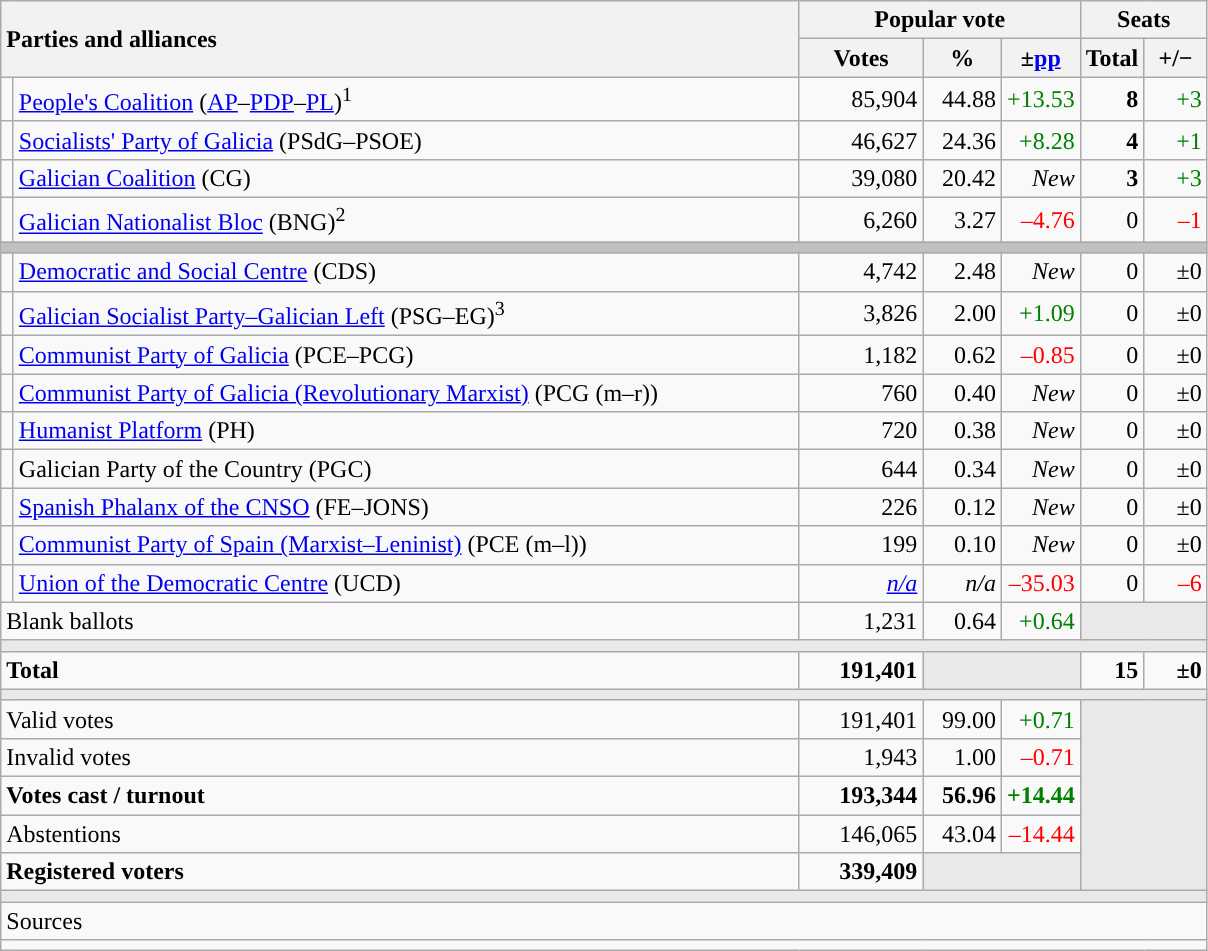<table class="wikitable" style="text-align:right;">
<tr>
<th style="text-align:left;" rowspan="2" colspan="2" width="525">Parties and alliances</th>
<th colspan="3">Popular vote</th>
<th colspan="2">Seats</th>
</tr>
<tr>
<th width="75">Votes</th>
<th width="45">%</th>
<th width="45">±<a href='#'>pp</a></th>
<th width="35">Total</th>
<th width="35">+/−</th>
</tr>
<tr>
<td width="1" style="color:inherit;background:"></td>
<td align="left"><a href='#'>People's Coalition</a> (<a href='#'>AP</a>–<a href='#'>PDP</a>–<a href='#'>PL</a>)<sup>1</sup></td>
<td>85,904</td>
<td>44.88</td>
<td style="color:green;">+13.53</td>
<td><strong>8</strong></td>
<td style="color:green;">+3</td>
</tr>
<tr>
<td style="color:inherit;background:"></td>
<td align="left"><a href='#'>Socialists' Party of Galicia</a> (PSdG–PSOE)</td>
<td>46,627</td>
<td>24.36</td>
<td style="color:green;">+8.28</td>
<td><strong>4</strong></td>
<td style="color:green;">+1</td>
</tr>
<tr>
<td style="color:inherit;background:"></td>
<td align="left"><a href='#'>Galician Coalition</a> (CG)</td>
<td>39,080</td>
<td>20.42</td>
<td><em>New</em></td>
<td><strong>3</strong></td>
<td style="color:green;">+3</td>
</tr>
<tr>
<td style="color:inherit;background:"></td>
<td align="left"><a href='#'>Galician Nationalist Bloc</a> (BNG)<sup>2</sup></td>
<td>6,260</td>
<td>3.27</td>
<td style="color:red;">–4.76</td>
<td>0</td>
<td style="color:red;">–1</td>
</tr>
<tr>
<td colspan="7" bgcolor="#C0C0C0"></td>
</tr>
<tr>
<td style="color:inherit;background:"></td>
<td align="left"><a href='#'>Democratic and Social Centre</a> (CDS)</td>
<td>4,742</td>
<td>2.48</td>
<td><em>New</em></td>
<td>0</td>
<td>±0</td>
</tr>
<tr>
<td style="color:inherit;background:"></td>
<td align="left"><a href='#'>Galician Socialist Party–Galician Left</a> (PSG–EG)<sup>3</sup></td>
<td>3,826</td>
<td>2.00</td>
<td style="color:green;">+1.09</td>
<td>0</td>
<td>±0</td>
</tr>
<tr>
<td style="color:inherit;background:"></td>
<td align="left"><a href='#'>Communist Party of Galicia</a> (PCE–PCG)</td>
<td>1,182</td>
<td>0.62</td>
<td style="color:red;">–0.85</td>
<td>0</td>
<td>±0</td>
</tr>
<tr>
<td style="color:inherit;background:"></td>
<td align="left"><a href='#'>Communist Party of Galicia (Revolutionary Marxist)</a> (PCG (m–r))</td>
<td>760</td>
<td>0.40</td>
<td><em>New</em></td>
<td>0</td>
<td>±0</td>
</tr>
<tr>
<td style="color:inherit;background:"></td>
<td align="left"><a href='#'>Humanist Platform</a> (PH)</td>
<td>720</td>
<td>0.38</td>
<td><em>New</em></td>
<td>0</td>
<td>±0</td>
</tr>
<tr>
<td style="color:inherit;background:"></td>
<td align="left">Galician Party of the Country (PGC)</td>
<td>644</td>
<td>0.34</td>
<td><em>New</em></td>
<td>0</td>
<td>±0</td>
</tr>
<tr>
<td style="color:inherit;background:"></td>
<td align="left"><a href='#'>Spanish Phalanx of the CNSO</a> (FE–JONS)</td>
<td>226</td>
<td>0.12</td>
<td><em>New</em></td>
<td>0</td>
<td>±0</td>
</tr>
<tr>
<td style="color:inherit;background:"></td>
<td align="left"><a href='#'>Communist Party of Spain (Marxist–Leninist)</a> (PCE (m–l))</td>
<td>199</td>
<td>0.10</td>
<td><em>New</em></td>
<td>0</td>
<td>±0</td>
</tr>
<tr>
<td style="color:inherit;background:"></td>
<td align="left"><a href='#'>Union of the Democratic Centre</a> (UCD)</td>
<td><em><a href='#'>n/a</a></em></td>
<td><em>n/a</em></td>
<td style="color:red;">–35.03</td>
<td>0</td>
<td style="color:red;">–6</td>
</tr>
<tr>
<td align="left" colspan="2">Blank ballots</td>
<td>1,231</td>
<td>0.64</td>
<td style="color:green;">+0.64</td>
<td bgcolor="#E9E9E9" colspan="2"></td>
</tr>
<tr>
<td colspan="7" bgcolor="#E9E9E9"></td>
</tr>
<tr style="font-weight:bold;">
<td align="left" colspan="2">Total</td>
<td>191,401</td>
<td bgcolor="#E9E9E9" colspan="2"></td>
<td>15</td>
<td>±0</td>
</tr>
<tr>
<td colspan="7" bgcolor="#E9E9E9"></td>
</tr>
<tr>
<td align="left" colspan="2">Valid votes</td>
<td>191,401</td>
<td>99.00</td>
<td style="color:green;">+0.71</td>
<td bgcolor="#E9E9E9" colspan="7" rowspan="5"></td>
</tr>
<tr>
<td align="left" colspan="2">Invalid votes</td>
<td>1,943</td>
<td>1.00</td>
<td style="color:red;">–0.71</td>
</tr>
<tr style="font-weight:bold;">
<td align="left" colspan="2">Votes cast / turnout</td>
<td>193,344</td>
<td>56.96</td>
<td style="color:green;">+14.44</td>
</tr>
<tr>
<td align="left" colspan="2">Abstentions</td>
<td>146,065</td>
<td>43.04</td>
<td style="color:red;">–14.44</td>
</tr>
<tr style="font-weight:bold;">
<td align="left" colspan="2">Registered voters</td>
<td>339,409</td>
<td bgcolor="#E9E9E9" colspan="2"></td>
</tr>
<tr>
<td colspan="7" bgcolor="#E9E9E9"></td>
</tr>
<tr>
<td align="left" colspan="7">Sources</td>
</tr>
<tr>
<td colspan="7" style="text-align:left; max-width:790px;"></td>
</tr>
</table>
